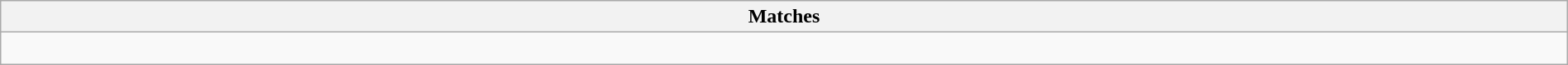<table class="wikitable collapsible collapsed" style="width:100%;">
<tr>
<th>Matches</th>
</tr>
<tr>
<td><br></td>
</tr>
</table>
